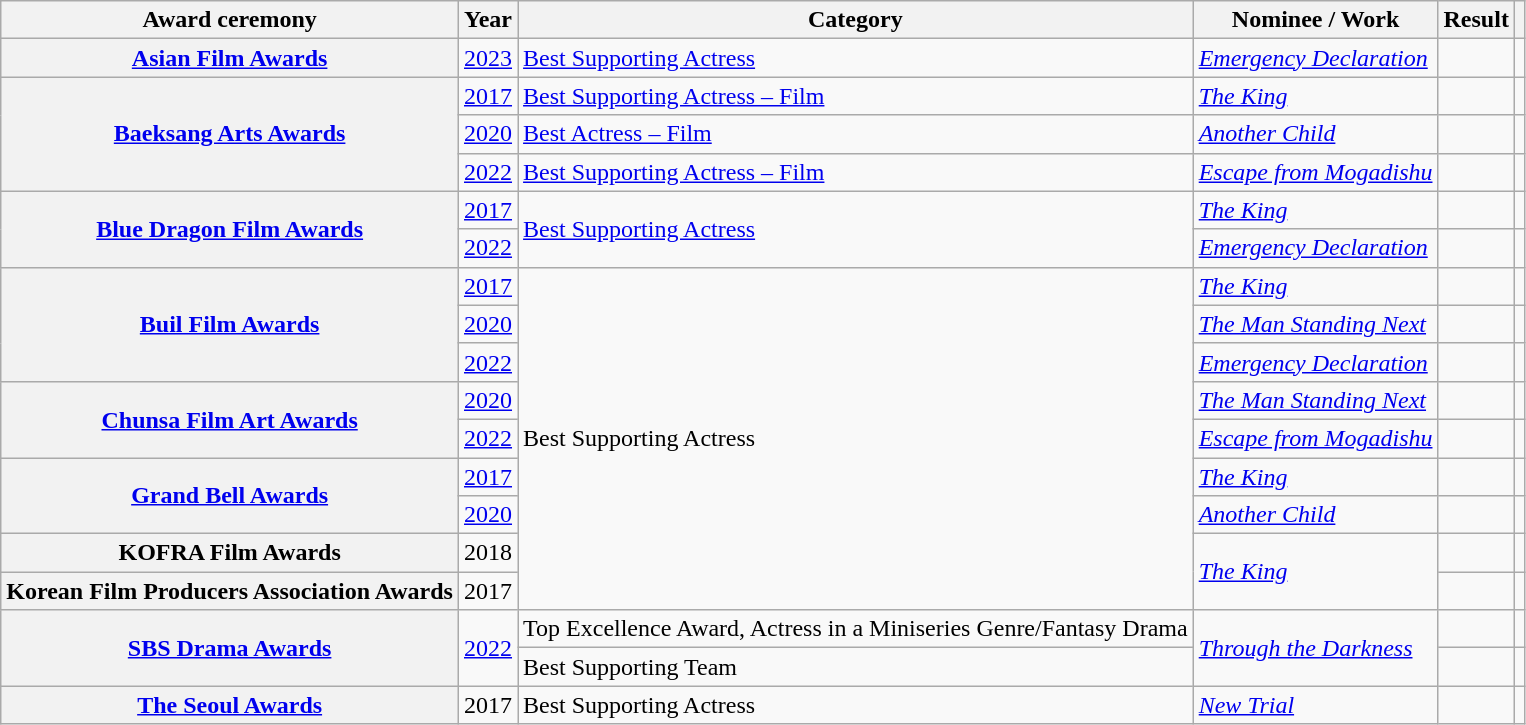<table class="wikitable plainrowheaders sortable">
<tr>
<th scope="col">Award ceremony</th>
<th scope="col">Year</th>
<th scope="col">Category</th>
<th scope="col">Nominee / Work</th>
<th scope="col">Result</th>
<th scope="col" class="unsortable"></th>
</tr>
<tr>
<th scope="row"><a href='#'>Asian Film Awards</a></th>
<td><a href='#'>2023</a></td>
<td><a href='#'>Best Supporting Actress</a></td>
<td><em><a href='#'>Emergency Declaration</a></em></td>
<td></td>
<td></td>
</tr>
<tr>
<th scope="row"  rowspan="3"><a href='#'>Baeksang Arts Awards</a></th>
<td><a href='#'>2017</a></td>
<td><a href='#'>Best Supporting Actress – Film</a></td>
<td rowspan="1"><em><a href='#'>The King</a></em></td>
<td></td>
<td></td>
</tr>
<tr>
<td><a href='#'>2020</a></td>
<td><a href='#'>Best Actress – Film</a></td>
<td><em><a href='#'>Another Child</a></em></td>
<td></td>
<td></td>
</tr>
<tr>
<td><a href='#'>2022</a></td>
<td><a href='#'>Best Supporting Actress – Film</a></td>
<td rowspan="1"><em><a href='#'>Escape from Mogadishu</a></em></td>
<td></td>
<td></td>
</tr>
<tr>
<th scope="row"  rowspan="2"><a href='#'>Blue Dragon Film Awards</a></th>
<td><a href='#'>2017</a></td>
<td rowspan="2"><a href='#'>Best Supporting Actress</a></td>
<td><em><a href='#'>The King</a></em></td>
<td></td>
<td></td>
</tr>
<tr>
<td><a href='#'>2022</a></td>
<td rowspan="1"><em><a href='#'>Emergency Declaration</a></em></td>
<td></td>
<td></td>
</tr>
<tr>
<th scope="row"  rowspan="3"><a href='#'>Buil Film Awards</a></th>
<td><a href='#'>2017</a></td>
<td rowspan="9">Best Supporting Actress</td>
<td rowspan="1"><em><a href='#'>The King</a></em></td>
<td></td>
<td></td>
</tr>
<tr>
<td><a href='#'>2020</a></td>
<td><em><a href='#'>The Man Standing Next</a></em></td>
<td></td>
<td></td>
</tr>
<tr>
<td><a href='#'>2022</a></td>
<td><em><a href='#'>Emergency Declaration</a></em></td>
<td></td>
<td></td>
</tr>
<tr>
<th scope="row"  rowspan="2"><a href='#'>Chunsa Film Art Awards</a></th>
<td><a href='#'>2020</a></td>
<td rowspan="1"><em><a href='#'>The Man Standing Next</a></em></td>
<td></td>
<td></td>
</tr>
<tr>
<td><a href='#'>2022</a></td>
<td><em><a href='#'>Escape from Mogadishu</a></em></td>
<td></td>
<td></td>
</tr>
<tr>
<th scope="row"  rowspan="2"><a href='#'>Grand Bell Awards</a></th>
<td><a href='#'>2017</a></td>
<td rowspan="1"><em><a href='#'>The King</a></em></td>
<td></td>
<td></td>
</tr>
<tr>
<td><a href='#'>2020</a></td>
<td><em><a href='#'>Another Child</a></em></td>
<td></td>
<td></td>
</tr>
<tr>
<th scope="row">KOFRA Film Awards</th>
<td>2018</td>
<td rowspan="2"><em><a href='#'>The King</a></em></td>
<td></td>
<td></td>
</tr>
<tr>
<th scope="row">Korean Film Producers Association Awards</th>
<td>2017</td>
<td></td>
<td></td>
</tr>
<tr>
<th scope="row" rowspan="2"><a href='#'>SBS Drama Awards</a></th>
<td rowspan="2"><a href='#'>2022</a></td>
<td>Top Excellence Award, Actress in a Miniseries Genre/Fantasy Drama</td>
<td rowspan="2"><em><a href='#'>Through the Darkness</a></em></td>
<td></td>
<td></td>
</tr>
<tr>
<td>Best Supporting Team</td>
<td></td>
<td></td>
</tr>
<tr>
<th scope="row"><a href='#'>The Seoul Awards</a></th>
<td>2017</td>
<td>Best Supporting Actress</td>
<td><em><a href='#'>New Trial</a></em></td>
<td></td>
<td></td>
</tr>
</table>
